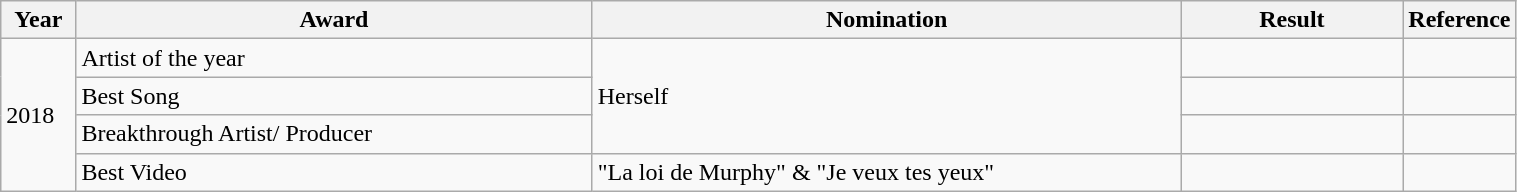<table class="wikitable" style="width:80%;">
<tr>
<th width=5%>Year</th>
<th style="width:35%;">Award</th>
<th style="width:40%;">Nomination</th>
<th style="width:15%;">Result</th>
<th style="width:5%;">Reference</th>
</tr>
<tr>
<td rowspan="5">2018</td>
<td>Artist of the year</td>
<td rowspan="3">Herself</td>
<td></td>
<td></td>
</tr>
<tr>
<td>Best Song</td>
<td></td>
<td></td>
</tr>
<tr>
<td>Breakthrough Artist/ Producer</td>
<td></td>
<td></td>
</tr>
<tr>
<td>Best Video</td>
<td>"La loi de Murphy" & "Je veux tes yeux"</td>
<td></td>
<td></td>
</tr>
</table>
